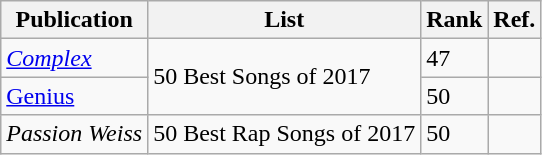<table class="wikitable">
<tr>
<th>Publication</th>
<th>List</th>
<th>Rank</th>
<th>Ref.</th>
</tr>
<tr>
<td><a href='#'><em>Complex</em></a></td>
<td rowspan="2">50 Best Songs of 2017</td>
<td>47</td>
<td></td>
</tr>
<tr>
<td><a href='#'>Genius</a></td>
<td>50</td>
<td></td>
</tr>
<tr>
<td><em>Passion Weiss</em></td>
<td>50 Best Rap Songs of 2017</td>
<td>50</td>
<td></td>
</tr>
</table>
